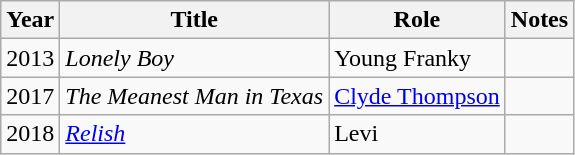<table class="wikitable sortable">
<tr>
<th>Year</th>
<th>Title</th>
<th>Role</th>
<th>Notes</th>
</tr>
<tr>
<td>2013</td>
<td><em>Lonely Boy</em></td>
<td>Young Franky</td>
<td></td>
</tr>
<tr>
<td>2017</td>
<td><em>The Meanest Man in Texas</em></td>
<td><a href='#'>Clyde Thompson</a></td>
<td></td>
</tr>
<tr>
<td>2018</td>
<td><em><a href='#'>Relish</a></em></td>
<td>Levi</td>
<td></td>
</tr>
</table>
